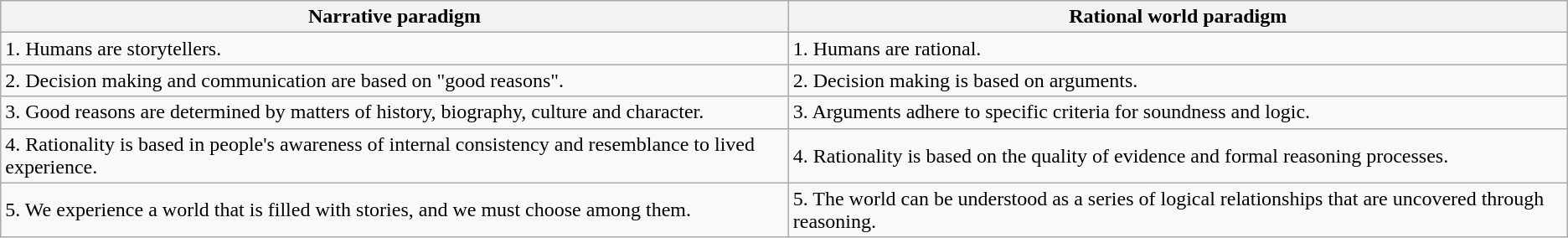<table class="wikitable">
<tr>
<th>Narrative paradigm</th>
<th>Rational world paradigm</th>
</tr>
<tr>
<td>1. Humans are storytellers.</td>
<td>1. Humans are rational.</td>
</tr>
<tr>
<td>2. Decision making and communication are based on "good reasons".</td>
<td>2. Decision making is based on arguments.</td>
</tr>
<tr>
<td>3. Good reasons are determined by matters of history, biography, culture and character.</td>
<td>3. Arguments adhere to specific criteria for soundness and logic.</td>
</tr>
<tr>
<td>4. Rationality is based in people's awareness of internal consistency and resemblance to lived experience.</td>
<td>4. Rationality is based on the quality of evidence and formal reasoning processes.</td>
</tr>
<tr>
<td>5. We experience a world that is filled with stories, and we must choose among them.</td>
<td>5. The world can be understood as a series of logical relationships that are uncovered through reasoning.</td>
</tr>
</table>
